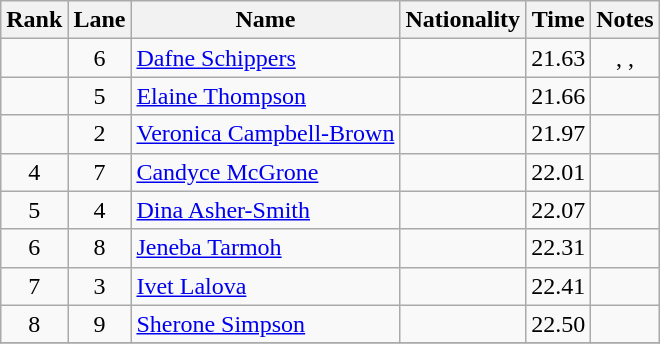<table class="wikitable sortable" style="text-align:center">
<tr>
<th>Rank</th>
<th>Lane</th>
<th>Name</th>
<th>Nationality</th>
<th>Time</th>
<th>Notes</th>
</tr>
<tr>
<td></td>
<td>6</td>
<td align=left><a href='#'>Dafne Schippers</a></td>
<td align=left></td>
<td>21.63</td>
<td>,  , </td>
</tr>
<tr>
<td></td>
<td>5</td>
<td align=left><a href='#'>Elaine Thompson</a></td>
<td align=left></td>
<td>21.66</td>
<td></td>
</tr>
<tr>
<td></td>
<td>2</td>
<td align=left><a href='#'>Veronica Campbell-Brown</a></td>
<td align=left></td>
<td>21.97</td>
<td></td>
</tr>
<tr>
<td>4</td>
<td>7</td>
<td align=left><a href='#'>Candyce McGrone</a></td>
<td align=left></td>
<td>22.01</td>
<td></td>
</tr>
<tr>
<td>5</td>
<td>4</td>
<td align=left><a href='#'>Dina Asher-Smith</a></td>
<td align=left></td>
<td>22.07</td>
<td></td>
</tr>
<tr>
<td>6</td>
<td>8</td>
<td align=left><a href='#'>Jeneba Tarmoh</a></td>
<td align=left></td>
<td>22.31</td>
<td></td>
</tr>
<tr>
<td>7</td>
<td>3</td>
<td align=left><a href='#'>Ivet Lalova</a></td>
<td align=left></td>
<td>22.41</td>
<td></td>
</tr>
<tr>
<td>8</td>
<td>9</td>
<td align=left><a href='#'>Sherone Simpson</a></td>
<td align=left></td>
<td>22.50</td>
<td></td>
</tr>
<tr>
</tr>
</table>
